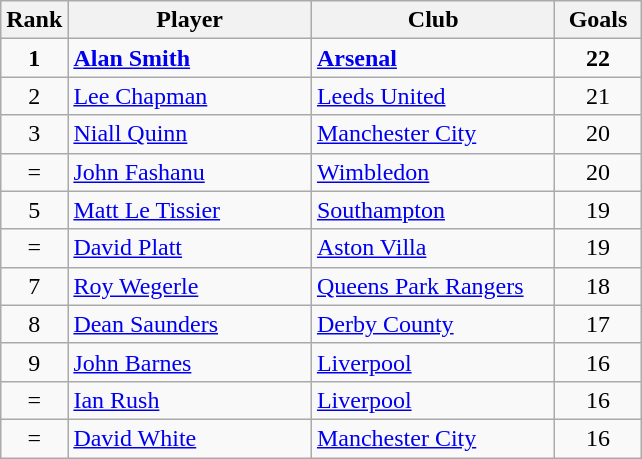<table class="wikitable" style="text-align: left;">
<tr>
<th width=20>Rank</th>
<th width=155>Player</th>
<th width=155>Club</th>
<th width=50>Goals</th>
</tr>
<tr>
<td align=center><strong>1</strong></td>
<td> <strong> <a href='#'>Alan Smith</a> </strong></td>
<td><strong> <a href='#'>Arsenal</a> </strong></td>
<td align=center><strong>22</strong></td>
</tr>
<tr>
<td align=center>2</td>
<td> <a href='#'>Lee Chapman</a></td>
<td><a href='#'>Leeds United</a></td>
<td align=center>21</td>
</tr>
<tr>
<td align=center>3</td>
<td> <a href='#'>Niall Quinn</a></td>
<td><a href='#'>Manchester City</a></td>
<td align=center>20</td>
</tr>
<tr>
<td align=center>=</td>
<td> <a href='#'>John Fashanu</a></td>
<td><a href='#'>Wimbledon</a></td>
<td align=center>20</td>
</tr>
<tr>
<td align=center>5</td>
<td> <a href='#'>Matt Le Tissier</a></td>
<td><a href='#'>Southampton</a></td>
<td align=center>19</td>
</tr>
<tr>
<td align=center>=</td>
<td> <a href='#'>David Platt</a></td>
<td><a href='#'>Aston Villa</a></td>
<td align=center>19</td>
</tr>
<tr>
<td align=center>7</td>
<td> <a href='#'>Roy Wegerle</a></td>
<td><a href='#'>Queens Park Rangers</a></td>
<td align=center>18</td>
</tr>
<tr>
<td align=center>8</td>
<td> <a href='#'>Dean Saunders</a></td>
<td><a href='#'>Derby County</a></td>
<td align=center>17</td>
</tr>
<tr>
<td align=center>9</td>
<td> <a href='#'>John Barnes</a></td>
<td><a href='#'>Liverpool</a></td>
<td align=center>16</td>
</tr>
<tr>
<td align=center>=</td>
<td> <a href='#'>Ian Rush</a></td>
<td><a href='#'>Liverpool</a></td>
<td align=center>16</td>
</tr>
<tr>
<td align=center>=</td>
<td> <a href='#'>David White</a></td>
<td><a href='#'>Manchester City</a></td>
<td align=center>16</td>
</tr>
</table>
